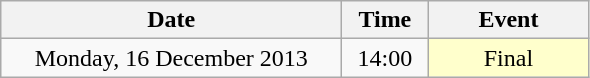<table class = "wikitable" style="text-align:center;">
<tr>
<th width=220>Date</th>
<th width=50>Time</th>
<th width=100>Event</th>
</tr>
<tr>
<td>Monday, 16 December 2013</td>
<td>14:00</td>
<td bgcolor=ffffcc>Final</td>
</tr>
</table>
